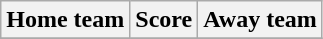<table class="wikitable" style="text-align: center">
<tr>
<th>Home team</th>
<th>Score</th>
<th>Away team</th>
</tr>
<tr>
</tr>
</table>
